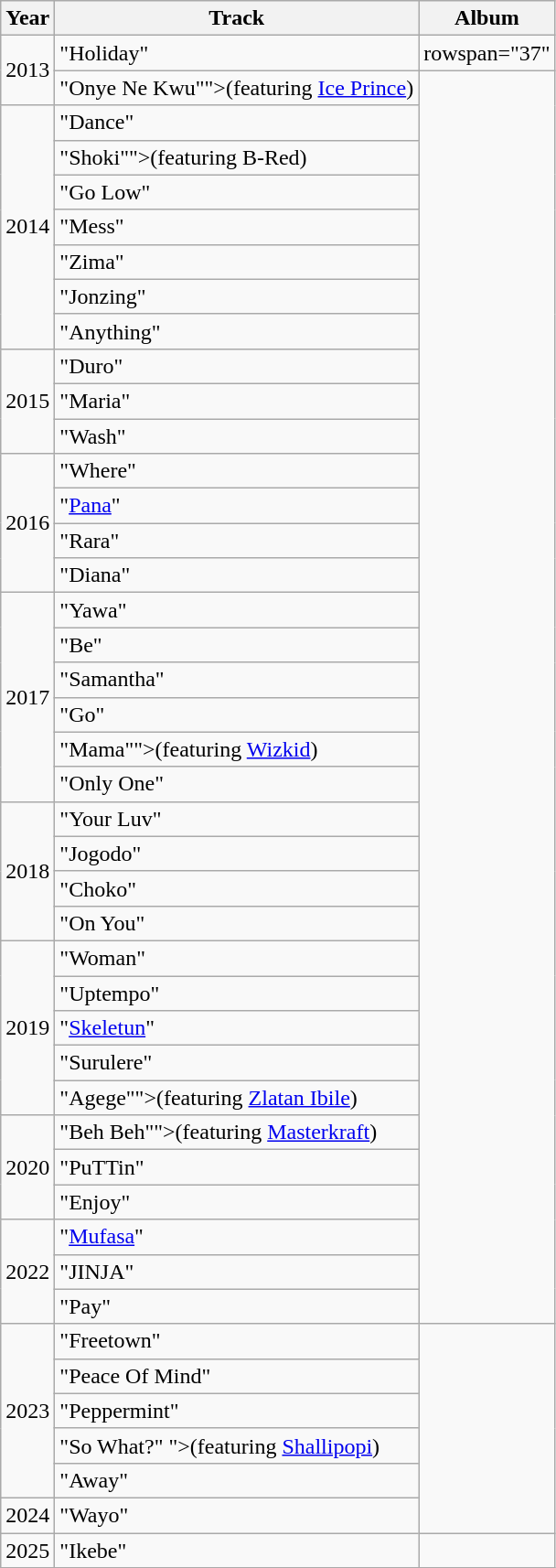<table class="wikitable sortable">
<tr>
<th>Year</th>
<th>Track</th>
<th>Album</th>
</tr>
<tr>
<td rowspan="2">2013</td>
<td>"Holiday"</td>
<td>rowspan="37" </td>
</tr>
<tr>
<td>"Onye Ne Kwu"<span>">(featuring <a href='#'>Ice Prince</a>)</span></td>
</tr>
<tr>
<td rowspan="7">2014</td>
<td>"Dance"</td>
</tr>
<tr>
<td>"Shoki"<span>">(featuring B-Red)</span></td>
</tr>
<tr>
<td>"Go Low"</td>
</tr>
<tr>
<td>"Mess"</td>
</tr>
<tr>
<td>"Zima"</td>
</tr>
<tr>
<td>"Jonzing"</td>
</tr>
<tr>
<td>"Anything" </td>
</tr>
<tr>
<td rowspan="3">2015</td>
<td>"Duro"</td>
</tr>
<tr>
<td>"Maria" </td>
</tr>
<tr>
<td>"Wash" </td>
</tr>
<tr>
<td rowspan="4">2016</td>
<td>"Where"</td>
</tr>
<tr>
<td>"<a href='#'>Pana</a>" </td>
</tr>
<tr>
<td>"Rara"</td>
</tr>
<tr>
<td>"Diana"</td>
</tr>
<tr>
<td rowspan="6">2017</td>
<td>"Yawa"</td>
</tr>
<tr>
<td>"Be"</td>
</tr>
<tr>
<td>"Samantha"</td>
</tr>
<tr>
<td>"Go"</td>
</tr>
<tr>
<td>"Mama"<span>">(featuring <a href='#'>Wizkid</a>)</span></td>
</tr>
<tr>
<td>"Only One"</td>
</tr>
<tr>
<td rowspan="4">2018</td>
<td>"Your Luv"</td>
</tr>
<tr>
<td>"Jogodo" </td>
</tr>
<tr>
<td>"Choko"  </td>
</tr>
<tr>
<td>"On You" </td>
</tr>
<tr>
<td rowspan="5">2019</td>
<td>"Woman" </td>
</tr>
<tr>
<td>"Uptempo" </td>
</tr>
<tr>
<td>"<a href='#'>Skeletun</a>"</td>
</tr>
<tr>
<td>"Surulere" </td>
</tr>
<tr>
<td>"Agege"<span>">(featuring <a href='#'>Zlatan Ibile</a>)</span></td>
</tr>
<tr>
<td rowspan="3">2020</td>
<td>"Beh Beh"<span>">(featuring <a href='#'>Masterkraft</a>)</span></td>
</tr>
<tr>
<td>"PuTTin" </td>
</tr>
<tr>
<td>"Enjoy"  </td>
</tr>
<tr>
<td rowspan="3">2022</td>
<td>"<a href='#'>Mufasa</a>"</td>
</tr>
<tr>
<td>"JINJA" </td>
</tr>
<tr>
<td>"Pay" </td>
</tr>
<tr>
<td rowspan="5">2023</td>
<td>"Freetown"</td>
<td rowspan="6"></td>
</tr>
<tr>
<td>"Peace Of Mind"</td>
</tr>
<tr>
<td>"Peppermint" </td>
</tr>
<tr>
<td>"So What?" <span>">(featuring <a href='#'>Shallipopi</a>)</span></td>
</tr>
<tr>
<td>"Away"</td>
</tr>
<tr>
<td>2024</td>
<td>"Wayo"</td>
</tr>
<tr>
<td>2025</td>
<td>"Ikebe" </td>
<td></td>
</tr>
</table>
